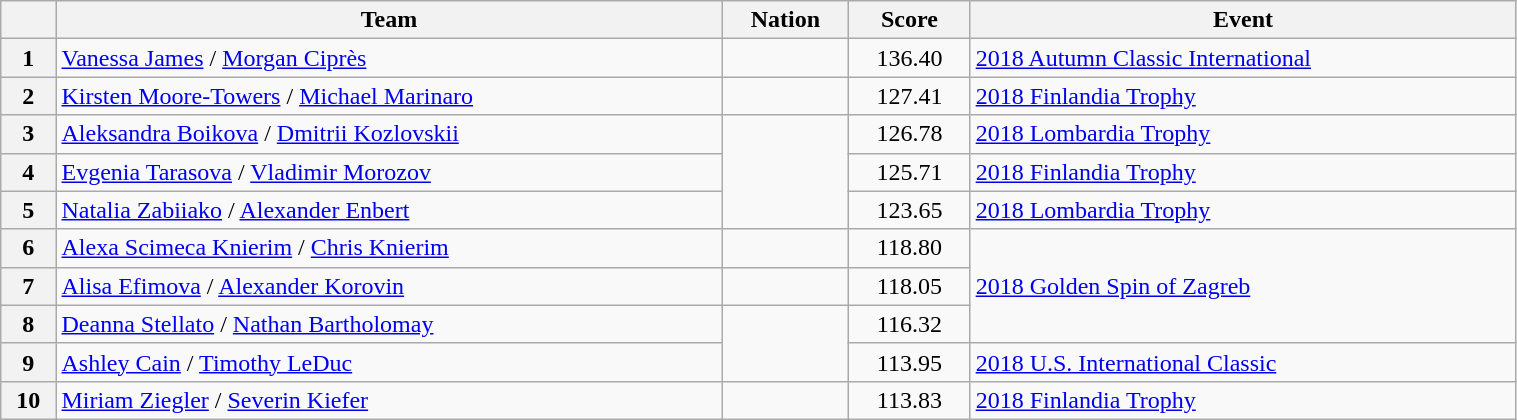<table class="wikitable sortable" style="text-align:left; width:80%">
<tr>
<th scope="col"></th>
<th scope="col">Team</th>
<th scope="col">Nation</th>
<th scope="col">Score</th>
<th scope="col">Event</th>
</tr>
<tr>
<th scope="row">1</th>
<td><a href='#'>Vanessa James</a> / <a href='#'>Morgan Ciprès</a></td>
<td></td>
<td style="text-align:center;">136.40</td>
<td><a href='#'>2018 Autumn Classic International</a></td>
</tr>
<tr>
<th scope="row">2</th>
<td><a href='#'>Kirsten Moore-Towers</a> / <a href='#'>Michael Marinaro</a></td>
<td></td>
<td style="text-align:center;">127.41</td>
<td><a href='#'>2018 Finlandia Trophy</a></td>
</tr>
<tr>
<th scope="row">3</th>
<td><a href='#'>Aleksandra Boikova</a> / <a href='#'>Dmitrii Kozlovskii</a></td>
<td rowspan="3"></td>
<td style="text-align:center;">126.78</td>
<td><a href='#'>2018 Lombardia Trophy</a></td>
</tr>
<tr>
<th scope="row">4</th>
<td><a href='#'>Evgenia Tarasova</a> / <a href='#'>Vladimir Morozov</a></td>
<td style="text-align:center;">125.71</td>
<td><a href='#'>2018 Finlandia Trophy</a></td>
</tr>
<tr>
<th scope="row">5</th>
<td><a href='#'>Natalia Zabiiako</a> / <a href='#'>Alexander Enbert</a></td>
<td style="text-align:center;">123.65</td>
<td><a href='#'>2018 Lombardia Trophy</a></td>
</tr>
<tr>
<th scope="row">6</th>
<td><a href='#'>Alexa Scimeca Knierim</a> / <a href='#'>Chris Knierim</a></td>
<td></td>
<td style="text-align:center;">118.80</td>
<td rowspan="3"><a href='#'>2018 Golden Spin of Zagreb</a></td>
</tr>
<tr>
<th scope="row">7</th>
<td><a href='#'>Alisa Efimova</a> / <a href='#'>Alexander Korovin</a></td>
<td></td>
<td style="text-align:center;">118.05</td>
</tr>
<tr>
<th scope="row">8</th>
<td><a href='#'>Deanna Stellato</a> / <a href='#'>Nathan Bartholomay</a></td>
<td rowspan="2"></td>
<td style="text-align:center;">116.32</td>
</tr>
<tr>
<th scope="row">9</th>
<td><a href='#'>Ashley Cain</a> / <a href='#'>Timothy LeDuc</a></td>
<td style="text-align:center;">113.95</td>
<td><a href='#'>2018 U.S. International Classic</a></td>
</tr>
<tr>
<th scope="row">10</th>
<td><a href='#'>Miriam Ziegler</a> / <a href='#'>Severin Kiefer</a></td>
<td></td>
<td style="text-align:center;">113.83</td>
<td><a href='#'>2018 Finlandia Trophy</a></td>
</tr>
</table>
